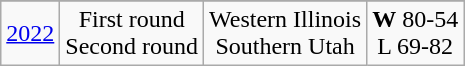<table class="wikitable">
<tr>
</tr>
<tr style="text-align:center;">
<td><a href='#'>2022</a></td>
<td>First round<br>Second round</td>
<td>Western Illinois<br>Southern Utah</td>
<td><strong>W</strong> 80-54<br>L 69-82</td>
</tr>
</table>
